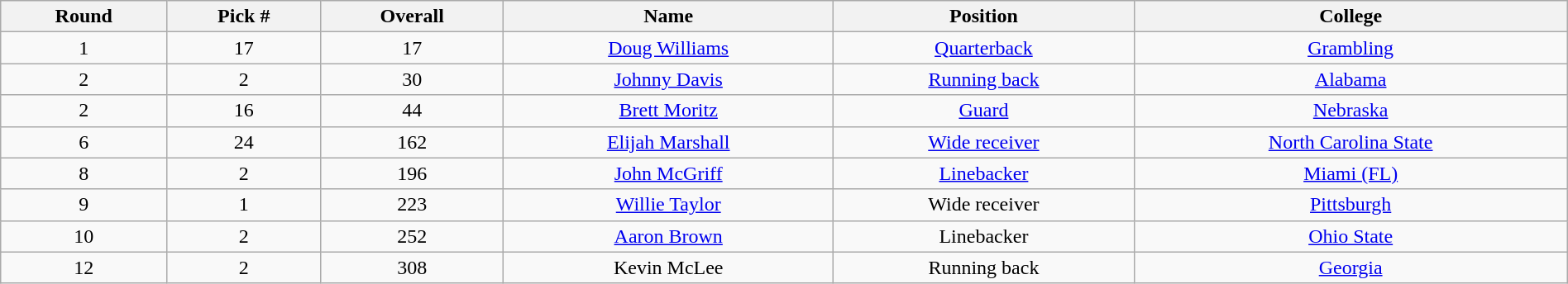<table class="wikitable sortable sortable" style="width: 100%; text-align:center">
<tr>
<th>Round</th>
<th>Pick #</th>
<th>Overall</th>
<th>Name</th>
<th>Position</th>
<th>College</th>
</tr>
<tr>
<td>1</td>
<td>17</td>
<td>17</td>
<td><a href='#'>Doug Williams</a></td>
<td><a href='#'>Quarterback</a></td>
<td><a href='#'>Grambling</a></td>
</tr>
<tr>
<td>2</td>
<td>2</td>
<td>30</td>
<td><a href='#'>Johnny Davis</a></td>
<td><a href='#'>Running back</a></td>
<td><a href='#'>Alabama</a></td>
</tr>
<tr>
<td>2</td>
<td>16</td>
<td>44</td>
<td><a href='#'>Brett Moritz</a></td>
<td><a href='#'>Guard</a></td>
<td><a href='#'>Nebraska</a></td>
</tr>
<tr>
<td>6</td>
<td>24</td>
<td>162</td>
<td><a href='#'>Elijah Marshall</a></td>
<td><a href='#'>Wide receiver</a></td>
<td><a href='#'>North Carolina State</a></td>
</tr>
<tr>
<td>8</td>
<td>2</td>
<td>196</td>
<td><a href='#'>John McGriff</a></td>
<td><a href='#'>Linebacker</a></td>
<td><a href='#'>Miami (FL)</a></td>
</tr>
<tr>
<td>9</td>
<td>1</td>
<td>223</td>
<td><a href='#'>Willie Taylor</a></td>
<td>Wide receiver</td>
<td><a href='#'>Pittsburgh</a></td>
</tr>
<tr>
<td>10</td>
<td>2</td>
<td>252</td>
<td><a href='#'>Aaron Brown</a></td>
<td>Linebacker</td>
<td><a href='#'>Ohio State</a></td>
</tr>
<tr>
<td>12</td>
<td>2</td>
<td>308</td>
<td>Kevin McLee</td>
<td>Running back</td>
<td><a href='#'>Georgia</a></td>
</tr>
</table>
